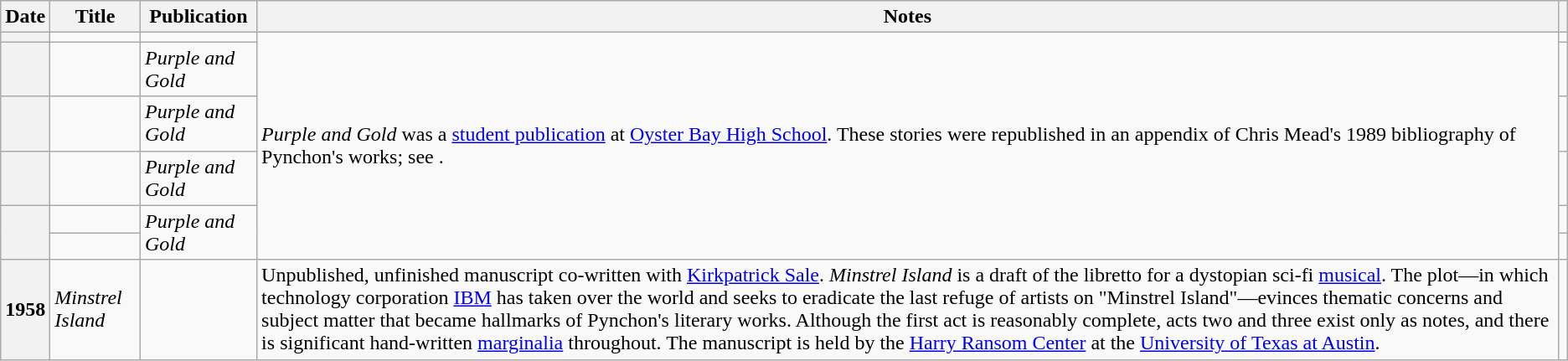<table class="wikitable plainrowheaders sortable">
<tr>
<th scope="col">Date</th>
<th scope="col">Title</th>
<th scope="col">Publication</th>
<th scope="col" class="unsortable">Notes</th>
<th scope="col" class="unsortable"></th>
</tr>
<tr>
<th></th>
<td></td>
<td></td>
<td rowspan="6"><em>Purple and Gold</em> was a <a href='#'>student publication</a> at <a href='#'>Oyster Bay High School</a>. These stories were republished in an appendix of Chris Mead's 1989 bibliography of Pynchon's works; see .</td>
<td style="text-align:center;"></td>
</tr>
<tr>
<th></th>
<td></td>
<td><em>Purple and Gold</em> </td>
<td style="text-align:center;"></td>
</tr>
<tr>
<th></th>
<td></td>
<td><em>Purple and Gold</em> </td>
<td style="text-align:center;"></td>
</tr>
<tr>
<th></th>
<td></td>
<td><em>Purple and Gold</em> </td>
<td style="text-align:center;"></td>
</tr>
<tr>
<th rowspan="2"></th>
<td></td>
<td rowspan="2"><em>Purple and Gold</em> </td>
<td style="text-align:center;"></td>
</tr>
<tr>
<td></td>
<td style="text-align:center;"></td>
</tr>
<tr>
<th>1958</th>
<td><em>Minstrel Island</em></td>
<td></td>
<td>Unpublished, unfinished manuscript co-written with <a href='#'>Kirkpatrick Sale</a>. <em>Minstrel Island</em> is a draft of the libretto for a dystopian sci-fi <a href='#'>musical</a>. The plot—in which technology corporation <a href='#'>IBM</a> has taken over the world and seeks to eradicate the last refuge of artists on "Minstrel Island"—evinces thematic concerns and subject matter that became hallmarks of Pynchon's literary works. Although the first act is reasonably complete, acts two and three exist only as notes, and there is significant hand-written <a href='#'>marginalia</a> throughout. The manuscript is held by the <a href='#'>Harry Ransom Center</a> at the <a href='#'>University of Texas at Austin</a>.</td>
<td style="text-align:center;"></td>
</tr>
</table>
